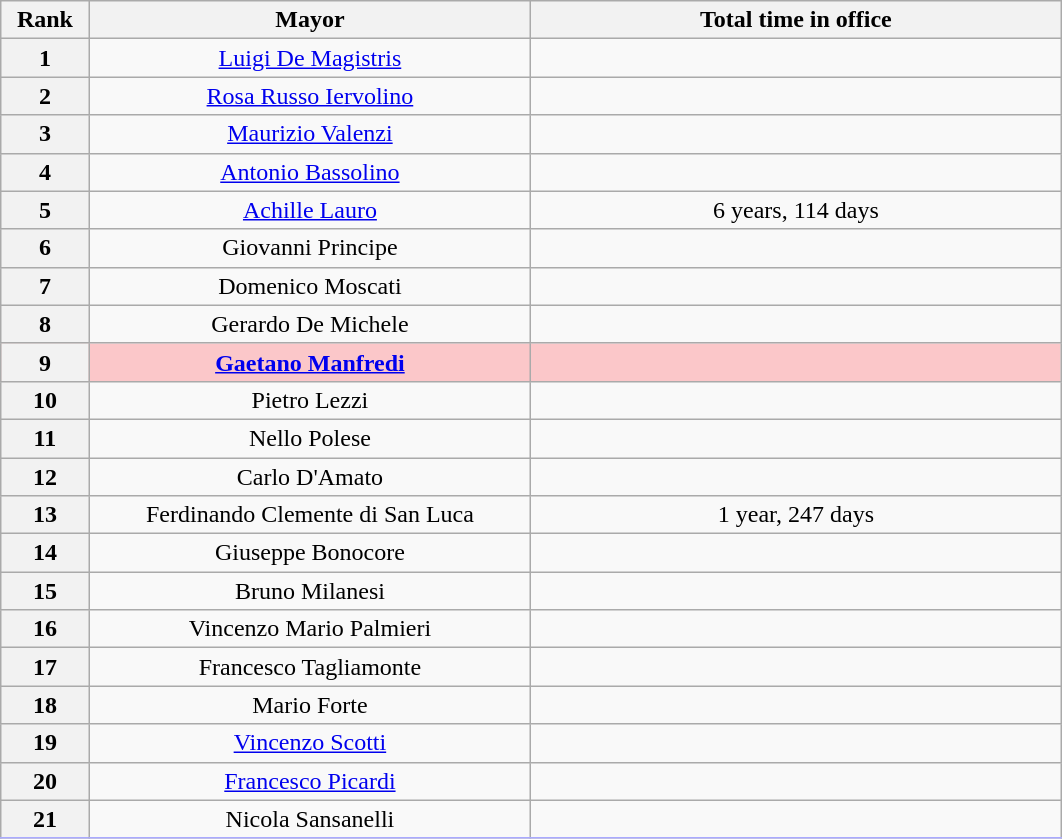<table class="wikitable" style="text-align:center; width:56%; border:1px #AAAAFF solid">
<tr>
<th width=3%>Rank</th>
<th width=25%>Mayor</th>
<th width=30%>Total time in office</th>
</tr>
<tr>
<th>1</th>
<td><a href='#'>Luigi De Magistris</a></td>
<td></td>
</tr>
<tr>
<th>2</th>
<td><a href='#'>Rosa Russo Iervolino</a></td>
<td></td>
</tr>
<tr>
<th>3</th>
<td><a href='#'>Maurizio Valenzi</a></td>
<td></td>
</tr>
<tr>
<th>4</th>
<td><a href='#'>Antonio Bassolino</a></td>
<td></td>
</tr>
<tr>
<th>5</th>
<td><a href='#'>Achille Lauro</a></td>
<td>6 years, 114 days</td>
</tr>
<tr>
<th>6</th>
<td>Giovanni Principe</td>
<td></td>
</tr>
<tr>
<th>7</th>
<td>Domenico Moscati</td>
<td></td>
</tr>
<tr>
<th>8</th>
<td>Gerardo De Michele</td>
<td></td>
</tr>
<tr bgcolor="#FBC7C9">
<th>9</th>
<td><strong><a href='#'>Gaetano Manfredi</a></strong></td>
<td><strong></strong></td>
</tr>
<tr>
<th>10</th>
<td>Pietro Lezzi</td>
<td></td>
</tr>
<tr>
<th>11</th>
<td>Nello Polese</td>
<td></td>
</tr>
<tr>
<th>12</th>
<td>Carlo D'Amato</td>
<td></td>
</tr>
<tr>
<th>13</th>
<td>Ferdinando Clemente di San Luca</td>
<td>1 year, 247 days</td>
</tr>
<tr>
<th>14</th>
<td>Giuseppe Bonocore</td>
<td></td>
</tr>
<tr>
<th>15</th>
<td>Bruno Milanesi</td>
<td></td>
</tr>
<tr>
<th>16</th>
<td>Vincenzo Mario Palmieri</td>
<td></td>
</tr>
<tr>
<th>17</th>
<td>Francesco Tagliamonte</td>
<td></td>
</tr>
<tr>
<th>18</th>
<td>Mario Forte</td>
<td></td>
</tr>
<tr>
<th>19</th>
<td><a href='#'>Vincenzo Scotti</a></td>
<td></td>
</tr>
<tr>
<th>20</th>
<td><a href='#'>Francesco Picardi</a></td>
<td></td>
</tr>
<tr>
<th>21</th>
<td>Nicola Sansanelli</td>
<td></td>
</tr>
<tr>
</tr>
</table>
